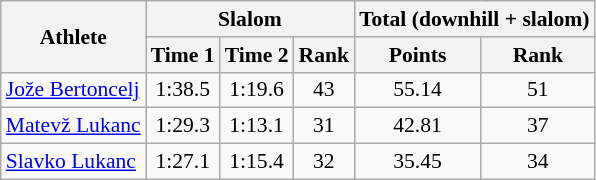<table class="wikitable" style="font-size:90%">
<tr>
<th rowspan="2">Athlete</th>
<th colspan="3">Slalom</th>
<th colspan="2">Total (downhill + slalom)</th>
</tr>
<tr>
<th>Time 1</th>
<th>Time 2</th>
<th>Rank</th>
<th>Points</th>
<th>Rank</th>
</tr>
<tr>
<td><a href='#'>Jože Bertoncelj</a></td>
<td align="center">1:38.5</td>
<td align="center">1:19.6</td>
<td align="center">43</td>
<td align="center">55.14</td>
<td align="center">51</td>
</tr>
<tr>
<td><a href='#'>Matevž Lukanc</a></td>
<td align="center">1:29.3</td>
<td align="center">1:13.1</td>
<td align="center">31</td>
<td align="center">42.81</td>
<td align="center">37</td>
</tr>
<tr>
<td><a href='#'>Slavko Lukanc</a></td>
<td align="center">1:27.1</td>
<td align="center">1:15.4</td>
<td align="center">32</td>
<td align="center">35.45</td>
<td align="center">34</td>
</tr>
</table>
